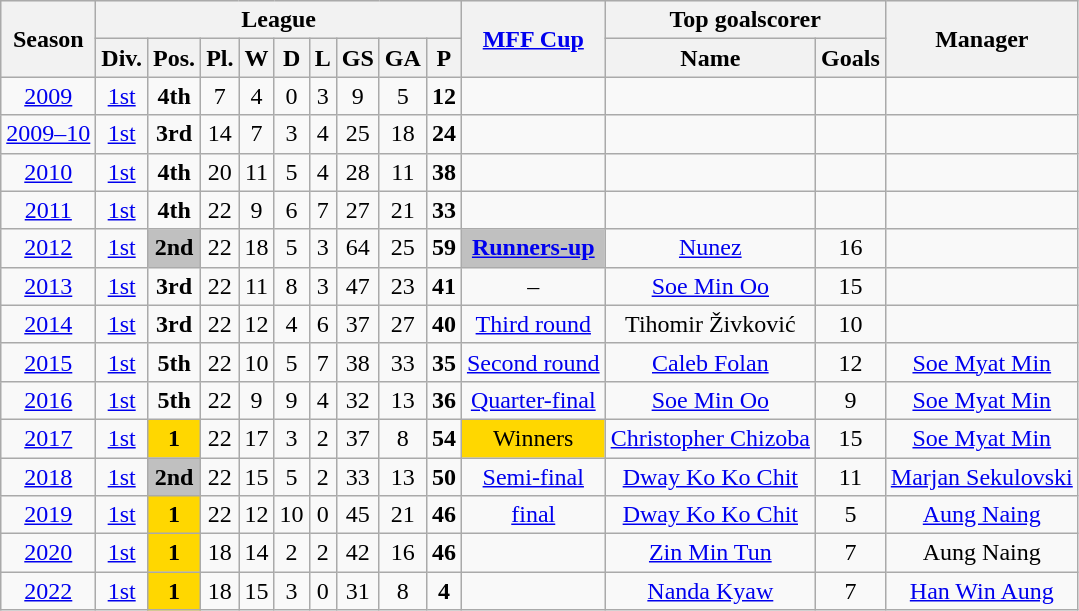<table class="wikitable">
<tr style="background:#efefef;">
<th rowspan="2">Season</th>
<th colspan="9">League</th>
<th rowspan="2"><a href='#'>MFF Cup</a></th>
<th colspan="2">Top goalscorer</th>
<th rowspan="2">Manager</th>
</tr>
<tr>
<th>Div.</th>
<th>Pos.</th>
<th>Pl.</th>
<th>W</th>
<th>D</th>
<th>L</th>
<th>GS</th>
<th>GA</th>
<th>P</th>
<th>Name</th>
<th>Goals</th>
</tr>
<tr>
<td align=center><a href='#'>2009</a></td>
<td align=center><a href='#'>1st</a></td>
<td align=center><strong>4th</strong></td>
<td align=center>7</td>
<td align=center>4</td>
<td align=center>0</td>
<td align=center>3</td>
<td align=center>9</td>
<td align=center>5</td>
<td align=center><strong>12</strong></td>
<td align=center></td>
<td align=center></td>
<td align=center></td>
<td align=center></td>
</tr>
<tr>
<td align=center><a href='#'>2009–10</a></td>
<td align=center><a href='#'>1st</a></td>
<td align=center><strong>3rd</strong></td>
<td align=center>14</td>
<td align=center>7</td>
<td align=center>3</td>
<td align=center>4</td>
<td align=center>25</td>
<td align=center>18</td>
<td align=center><strong>24</strong></td>
<td align=center></td>
<td align=center></td>
<td align=center></td>
<td align=center></td>
</tr>
<tr>
<td align=center><a href='#'>2010</a></td>
<td align=center><a href='#'>1st</a></td>
<td align=center><strong>4th</strong></td>
<td align=center>20</td>
<td align=center>11</td>
<td align=center>5</td>
<td align=center>4</td>
<td align=center>28</td>
<td align=center>11</td>
<td align=center><strong>38</strong></td>
<td align=center></td>
<td align=center></td>
<td align=center></td>
<td align=center></td>
</tr>
<tr>
<td align=center><a href='#'>2011</a></td>
<td align=center><a href='#'>1st</a></td>
<td align=center><strong>4th</strong></td>
<td align=center>22</td>
<td align=center>9</td>
<td align=center>6</td>
<td align=center>7</td>
<td align=center>27</td>
<td align=center>21</td>
<td align=center><strong>33</strong></td>
<td align=center></td>
<td align=center></td>
<td align=center></td>
<td align=center></td>
</tr>
<tr>
<td align=center><a href='#'>2012</a></td>
<td align=center><a href='#'>1st</a></td>
<td style="text-align:center; background:silver;"><strong>2nd</strong></td>
<td align=center>22</td>
<td align=center>18</td>
<td align=center>5</td>
<td align=center>3</td>
<td align=center>64</td>
<td align=center>25</td>
<td align=center><strong>59</strong></td>
<td style="text-align:center; background:silver;"><strong><a href='#'>Runners-up</a></strong></td>
<td align=center> <a href='#'>Nunez</a></td>
<td align=center>16</td>
<td align=center></td>
</tr>
<tr>
<td align=center><a href='#'>2013</a></td>
<td align=center><a href='#'>1st</a></td>
<td align=center><strong>3rd</strong></td>
<td align=center>22</td>
<td align=center>11</td>
<td align=center>8</td>
<td align=center>3</td>
<td align=center>47</td>
<td align=center>23</td>
<td align=center><strong>41</strong></td>
<td align=center>–</td>
<td align=center> <a href='#'>Soe Min Oo</a></td>
<td align=center>15</td>
<td align=center></td>
</tr>
<tr>
<td align=center><a href='#'>2014</a></td>
<td align=center><a href='#'>1st</a></td>
<td align=center><strong>3rd</strong></td>
<td align=center>22</td>
<td align=center>12</td>
<td align=center>4</td>
<td align=center>6</td>
<td align=center>37</td>
<td align=center>27</td>
<td align=center><strong>40</strong></td>
<td align=center><a href='#'>Third round</a></td>
<td align=center> Tihomir Živković</td>
<td align=center>10</td>
<td align=center></td>
</tr>
<tr>
<td align=center><a href='#'>2015</a></td>
<td align=center><a href='#'>1st</a></td>
<td align=center><strong>5th</strong></td>
<td align=center>22</td>
<td align=center>10</td>
<td align=center>5</td>
<td align=center>7</td>
<td align=center>38</td>
<td align=center>33</td>
<td align=center><strong>35</strong></td>
<td align=center><a href='#'>Second round</a></td>
<td align=center> <a href='#'>Caleb Folan</a></td>
<td align=center>12</td>
<td align=center> <a href='#'>Soe Myat Min</a></td>
</tr>
<tr>
<td align=center><a href='#'>2016</a></td>
<td align=center><a href='#'>1st</a></td>
<td align=center><strong>5th</strong></td>
<td align=center>22</td>
<td align=center>9</td>
<td align=center>9</td>
<td align=center>4</td>
<td align=center>32</td>
<td align=center>13</td>
<td align=center><strong>36</strong></td>
<td align=center><a href='#'>Quarter-final</a></td>
<td align=center> <a href='#'>Soe Min Oo</a></td>
<td align=center>9</td>
<td align=center> <a href='#'>Soe Myat Min</a></td>
</tr>
<tr>
<td align=center><a href='#'>2017</a></td>
<td align=center><a href='#'>1st</a></td>
<td style="text-align:center; background:gold;"><strong>1</strong></td>
<td align=center>22</td>
<td align=center>17</td>
<td align=center>3</td>
<td align=center>2</td>
<td align=center>37</td>
<td align=center>8</td>
<td align=center><strong>54</strong></td>
<td style="text-align:center; background:gold;">Winners</td>
<td align=center> <a href='#'>Christopher Chizoba</a></td>
<td align=center>15</td>
<td align=center> <a href='#'>Soe Myat Min</a></td>
</tr>
<tr>
<td align=center><a href='#'>2018</a></td>
<td align=center><a href='#'>1st</a></td>
<td style="text-align:center; background:silver;"><strong>2nd</strong></td>
<td align=center>22</td>
<td align=center>15</td>
<td align=center>5</td>
<td align=center>2</td>
<td align=center>33</td>
<td align=center>13</td>
<td align=center><strong>50</strong></td>
<td align=center><a href='#'>Semi-final</a></td>
<td align=center> <a href='#'>Dway Ko Ko Chit</a></td>
<td align=center>11</td>
<td align=center> <a href='#'>Marjan Sekulovski</a></td>
</tr>
<tr>
<td align=center><a href='#'>2019</a></td>
<td align=center><a href='#'>1st</a></td>
<td style="text-align:center; background:gold;"><strong>1</strong></td>
<td align=center>22</td>
<td align=center>12</td>
<td align=center>10</td>
<td align=center>0</td>
<td align=center>45</td>
<td align=center>21</td>
<td align=center><strong>46</strong></td>
<td align=center><a href='#'>final</a></td>
<td align=center> <a href='#'>Dway Ko Ko Chit</a></td>
<td align=center>5</td>
<td align=center> <a href='#'>Aung Naing</a></td>
</tr>
<tr>
<td align=center><a href='#'>2020</a></td>
<td align=center><a href='#'>1st</a></td>
<td style="text-align:center; background:gold;"><strong>1</strong></td>
<td align=center>18</td>
<td align=center>14</td>
<td align=center>2</td>
<td align=center>2</td>
<td align=center>42</td>
<td align=center>16</td>
<td align=center><strong>46</strong></td>
<td align=center></td>
<td align=center> <a href='#'>Zin Min Tun</a></td>
<td align=center>7</td>
<td align=center> Aung Naing</td>
</tr>
<tr>
<td align=center><a href='#'>2022</a></td>
<td align=center><a href='#'>1st</a></td>
<td style="text-align:center; background:gold;"><strong>1</strong></td>
<td align=center>18</td>
<td align=center>15</td>
<td align=center>3</td>
<td align=center>0</td>
<td align=center>31</td>
<td align=center>8</td>
<td align=center><strong>4</strong></td>
<td align=center></td>
<td align=center> <a href='#'>Nanda Kyaw</a></td>
<td align=center>7</td>
<td align=center> <a href='#'>Han Win Aung</a></td>
</tr>
</table>
